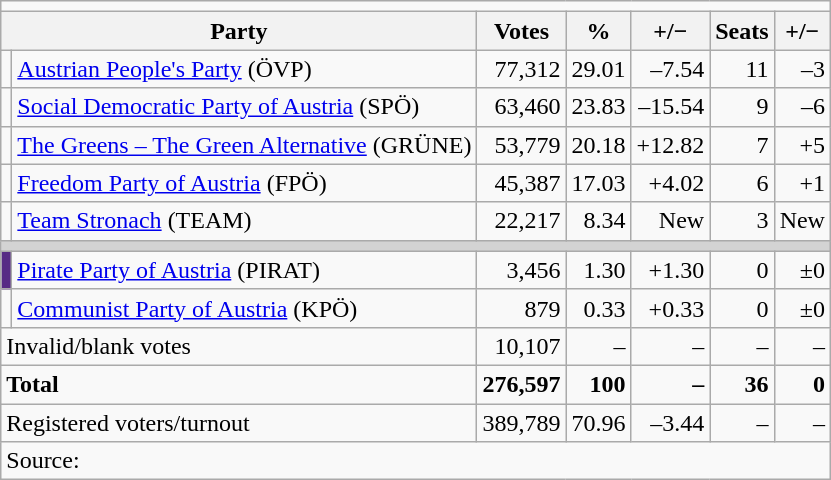<table class=wikitable style=text-align:right>
<tr>
<td align=center colspan=7></td>
</tr>
<tr>
<th colspan=2>Party</th>
<th>Votes</th>
<th>%</th>
<th>+/−</th>
<th>Seats</th>
<th>+/−</th>
</tr>
<tr>
<td bgcolor=></td>
<td align=left><a href='#'>Austrian People's Party</a> (ÖVP)</td>
<td>77,312</td>
<td>29.01</td>
<td>–7.54</td>
<td>11</td>
<td>–3</td>
</tr>
<tr>
<td bgcolor=></td>
<td align=left><a href='#'>Social Democratic Party of Austria</a> (SPÖ)</td>
<td>63,460</td>
<td>23.83</td>
<td>–15.54</td>
<td>9</td>
<td>–6</td>
</tr>
<tr>
<td bgcolor=></td>
<td align=left><a href='#'>The Greens – The Green Alternative</a> (GRÜNE)</td>
<td>53,779</td>
<td>20.18</td>
<td>+12.82</td>
<td>7</td>
<td>+5</td>
</tr>
<tr>
<td bgcolor=></td>
<td align=left><a href='#'>Freedom Party of Austria</a> (FPÖ)</td>
<td>45,387</td>
<td>17.03</td>
<td>+4.02</td>
<td>6</td>
<td>+1</td>
</tr>
<tr>
<td bgcolor=></td>
<td align=left><a href='#'>Team Stronach</a> (TEAM)</td>
<td>22,217</td>
<td>8.34</td>
<td>New</td>
<td>3</td>
<td>New</td>
</tr>
<tr>
<td colspan=7 bgcolor=lightgrey></td>
</tr>
<tr>
<td bgcolor=#572B85></td>
<td align=left><a href='#'>Pirate Party of Austria</a> (PIRAT)</td>
<td>3,456</td>
<td>1.30</td>
<td>+1.30</td>
<td>0</td>
<td>±0</td>
</tr>
<tr>
<td bgcolor=></td>
<td align=left><a href='#'>Communist Party of Austria</a> (KPÖ)</td>
<td>879</td>
<td>0.33</td>
<td>+0.33</td>
<td>0</td>
<td>±0</td>
</tr>
<tr>
<td colspan=2 align=left>Invalid/blank votes</td>
<td>10,107</td>
<td>–</td>
<td>–</td>
<td>–</td>
<td>–</td>
</tr>
<tr>
<td colspan=2 align=left><strong>Total</strong></td>
<td><strong>276,597</strong></td>
<td><strong>100</strong></td>
<td><strong>–</strong></td>
<td><strong>36</strong></td>
<td><strong>0</strong></td>
</tr>
<tr>
<td align=left colspan=2>Registered voters/turnout</td>
<td>389,789</td>
<td>70.96</td>
<td>–3.44</td>
<td>–</td>
<td>–</td>
</tr>
<tr>
<td align=left colspan=7>Source: </td>
</tr>
</table>
